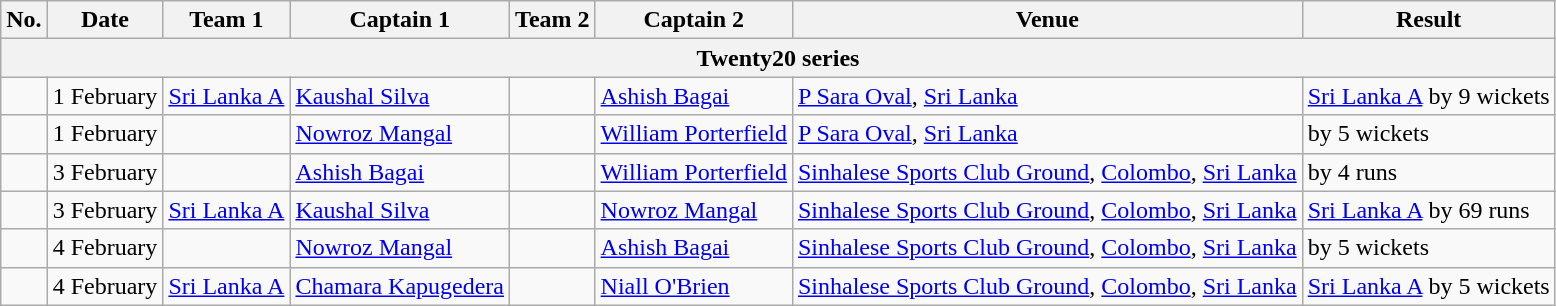<table class="wikitable">
<tr>
<th>No.</th>
<th>Date</th>
<th>Team 1</th>
<th>Captain 1</th>
<th>Team 2</th>
<th>Captain 2</th>
<th>Venue</th>
<th>Result</th>
</tr>
<tr>
<th colspan="9">Twenty20 series</th>
</tr>
<tr>
<td></td>
<td>1 February</td>
<td> <a href='#'>Sri Lanka A</a></td>
<td><a href='#'>Kaushal Silva</a></td>
<td></td>
<td><a href='#'>Ashish Bagai</a></td>
<td><a href='#'>P Sara Oval</a>, <a href='#'>Sri Lanka</a></td>
<td> <a href='#'>Sri Lanka A</a> by 9 wickets</td>
</tr>
<tr>
<td></td>
<td>1 February</td>
<td></td>
<td><a href='#'>Nowroz Mangal</a></td>
<td></td>
<td><a href='#'>William Porterfield</a></td>
<td><a href='#'>P Sara Oval</a>, <a href='#'>Sri Lanka</a></td>
<td> by 5 wickets</td>
</tr>
<tr>
<td></td>
<td>3 February</td>
<td></td>
<td><a href='#'>Ashish Bagai</a></td>
<td></td>
<td><a href='#'>William Porterfield</a></td>
<td><a href='#'>Sinhalese Sports Club Ground</a>, <a href='#'>Colombo</a>, <a href='#'>Sri Lanka</a></td>
<td> by 4 runs</td>
</tr>
<tr>
<td></td>
<td>3 February</td>
<td> <a href='#'>Sri Lanka A</a></td>
<td><a href='#'>Kaushal Silva</a></td>
<td></td>
<td><a href='#'>Nowroz Mangal</a></td>
<td><a href='#'>Sinhalese Sports Club Ground</a>, <a href='#'>Colombo</a>, <a href='#'>Sri Lanka</a></td>
<td> <a href='#'>Sri Lanka A</a> by 69 runs</td>
</tr>
<tr>
<td></td>
<td>4 February</td>
<td></td>
<td><a href='#'>Nowroz Mangal</a></td>
<td></td>
<td><a href='#'>Ashish Bagai</a></td>
<td><a href='#'>Sinhalese Sports Club Ground</a>, <a href='#'>Colombo</a>, <a href='#'>Sri Lanka</a></td>
<td> by 5 wickets</td>
</tr>
<tr>
<td></td>
<td>4 February</td>
<td> <a href='#'>Sri Lanka A</a></td>
<td><a href='#'>Chamara Kapugedera</a></td>
<td></td>
<td><a href='#'>Niall O'Brien</a></td>
<td><a href='#'>Sinhalese Sports Club Ground</a>, <a href='#'>Colombo</a>, <a href='#'>Sri Lanka</a></td>
<td> <a href='#'>Sri Lanka A</a> by 5 wickets</td>
</tr>
</table>
